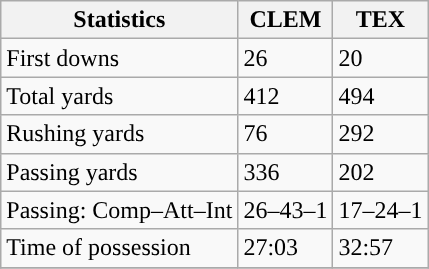<table class="wikitable" style="float: left;">
<tr>
<th>Statistics</th>
<th>CLEM</th>
<th>TEX</th>
</tr>
<tr>
<td>First downs</td>
<td>26</td>
<td>20</td>
</tr>
<tr>
<td>Total yards</td>
<td>412</td>
<td>494</td>
</tr>
<tr>
<td>Rushing yards</td>
<td>76</td>
<td>292</td>
</tr>
<tr>
<td>Passing yards</td>
<td>336</td>
<td>202</td>
</tr>
<tr>
<td>Passing: Comp–Att–Int</td>
<td>26–43–1</td>
<td>17–24–1</td>
</tr>
<tr>
<td>Time of possession</td>
<td>27:03</td>
<td>32:57</td>
</tr>
<tr>
</tr>
</table>
